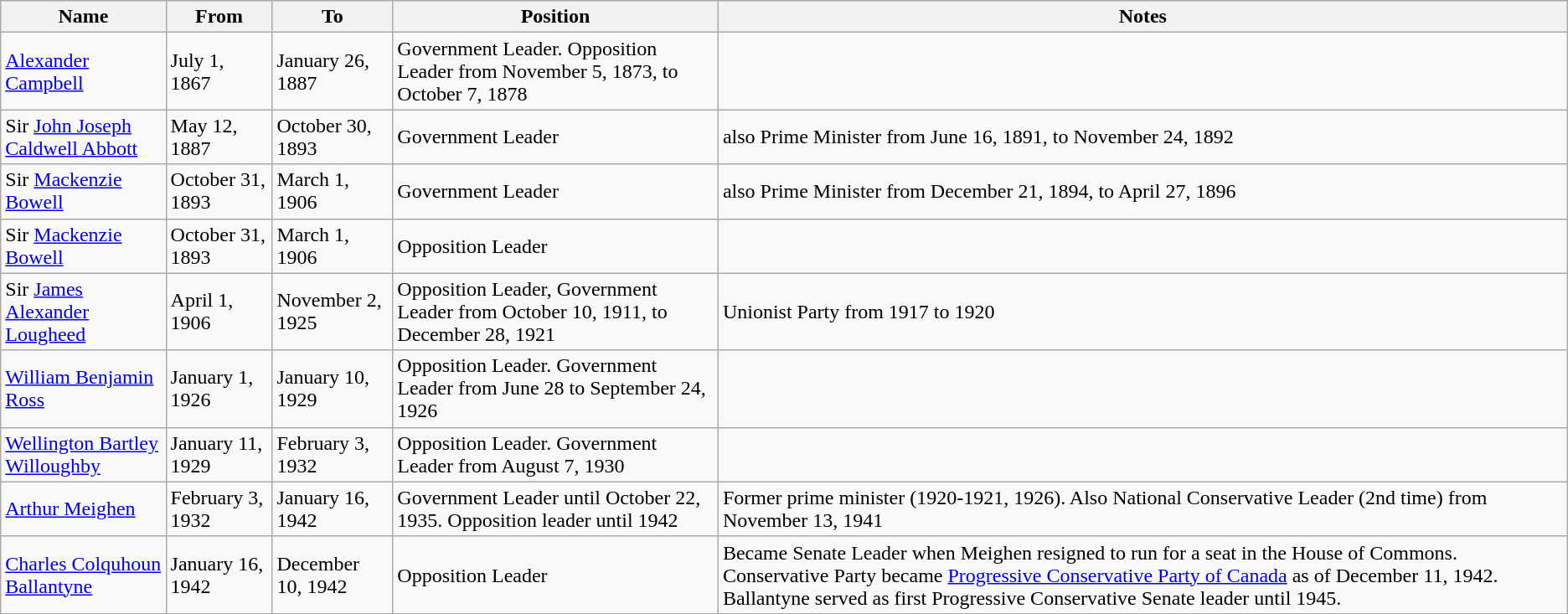<table class="wikitable">
<tr>
<th>Name</th>
<th>From</th>
<th>To</th>
<th>Position</th>
<th>Notes</th>
</tr>
<tr>
<td><a href='#'>Alexander Campbell</a></td>
<td>July 1, 1867</td>
<td>January 26, 1887</td>
<td>Government Leader. Opposition Leader from November 5, 1873, to October 7, 1878</td>
<td></td>
</tr>
<tr>
<td>Sir <a href='#'>John Joseph Caldwell Abbott</a></td>
<td>May 12, 1887</td>
<td>October 30, 1893</td>
<td>Government Leader</td>
<td>also Prime Minister from June 16, 1891, to November 24, 1892</td>
</tr>
<tr>
<td>Sir <a href='#'>Mackenzie Bowell</a></td>
<td>October 31, 1893</td>
<td>March 1, 1906</td>
<td>Government Leader</td>
<td>also Prime Minister from December 21, 1894, to April 27, 1896</td>
</tr>
<tr>
<td>Sir <a href='#'>Mackenzie Bowell</a></td>
<td>October 31, 1893</td>
<td>March 1, 1906</td>
<td>Opposition Leader</td>
<td></td>
</tr>
<tr>
<td>Sir <a href='#'>James Alexander Lougheed</a></td>
<td>April 1, 1906</td>
<td>November 2, 1925</td>
<td>Opposition Leader, Government Leader from October 10, 1911, to December 28, 1921</td>
<td>Unionist Party from 1917 to 1920</td>
</tr>
<tr>
<td><a href='#'>William Benjamin Ross</a></td>
<td>January 1, 1926</td>
<td>January 10, 1929</td>
<td>Opposition Leader. Government Leader from June 28 to September 24, 1926</td>
<td></td>
</tr>
<tr>
<td><a href='#'>Wellington Bartley Willoughby</a></td>
<td>January 11, 1929</td>
<td>February 3, 1932</td>
<td>Opposition Leader. Government Leader from August 7, 1930</td>
<td></td>
</tr>
<tr>
<td><a href='#'>Arthur Meighen</a></td>
<td>February 3, 1932</td>
<td>January 16, 1942</td>
<td>Government Leader until October 22, 1935. Opposition leader until 1942</td>
<td>Former prime minister (1920-1921, 1926). Also National Conservative Leader (2nd time) from November 13, 1941</td>
</tr>
<tr>
<td><a href='#'>Charles Colquhoun Ballantyne</a></td>
<td>January 16, 1942</td>
<td>December 10, 1942</td>
<td>Opposition Leader</td>
<td>Became Senate Leader when Meighen resigned to run for a seat in the House of Commons. Conservative Party became <a href='#'>Progressive Conservative Party of Canada</a> as of December 11, 1942. Ballantyne served as first Progressive Conservative Senate leader until 1945.</td>
</tr>
</table>
